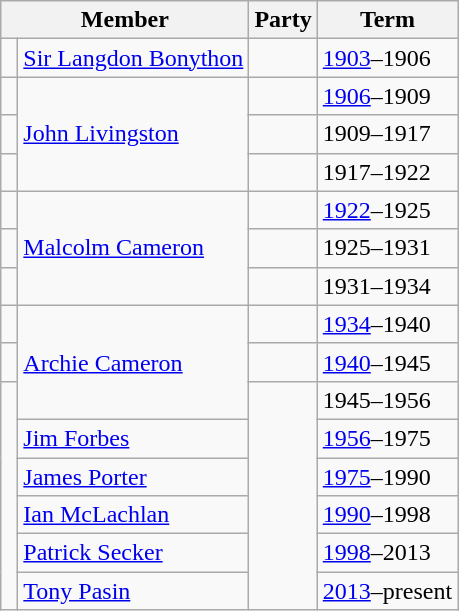<table class="wikitable">
<tr>
<th colspan="2">Member</th>
<th>Party</th>
<th>Term</th>
</tr>
<tr>
<td> </td>
<td><a href='#'>Sir Langdon Bonython</a></td>
<td></td>
<td><a href='#'>1903</a>–1906</td>
</tr>
<tr>
<td> </td>
<td rowspan="3"><a href='#'>John Livingston</a></td>
<td></td>
<td><a href='#'>1906</a>–1909</td>
</tr>
<tr>
<td> </td>
<td></td>
<td>1909–1917</td>
</tr>
<tr>
<td> </td>
<td></td>
<td>1917–1922</td>
</tr>
<tr>
<td> </td>
<td rowspan="3"><a href='#'>Malcolm Cameron</a></td>
<td></td>
<td><a href='#'>1922</a>–1925</td>
</tr>
<tr>
<td> </td>
<td></td>
<td>1925–1931</td>
</tr>
<tr>
<td> </td>
<td></td>
<td>1931–1934</td>
</tr>
<tr>
<td> </td>
<td rowspan="3"><a href='#'>Archie Cameron</a></td>
<td></td>
<td><a href='#'>1934</a>–1940</td>
</tr>
<tr>
<td> </td>
<td></td>
<td><a href='#'>1940</a>–1945</td>
</tr>
<tr>
<td rowspan=6 > </td>
<td rowspan=6></td>
<td>1945–1956</td>
</tr>
<tr>
<td><a href='#'>Jim Forbes</a></td>
<td><a href='#'>1956</a>–1975</td>
</tr>
<tr>
<td><a href='#'>James Porter</a></td>
<td><a href='#'>1975</a>–1990</td>
</tr>
<tr>
<td><a href='#'>Ian McLachlan</a></td>
<td><a href='#'>1990</a>–1998</td>
</tr>
<tr>
<td><a href='#'>Patrick Secker</a></td>
<td><a href='#'>1998</a>–2013</td>
</tr>
<tr>
<td><a href='#'>Tony Pasin</a></td>
<td><a href='#'>2013</a>–present</td>
</tr>
</table>
